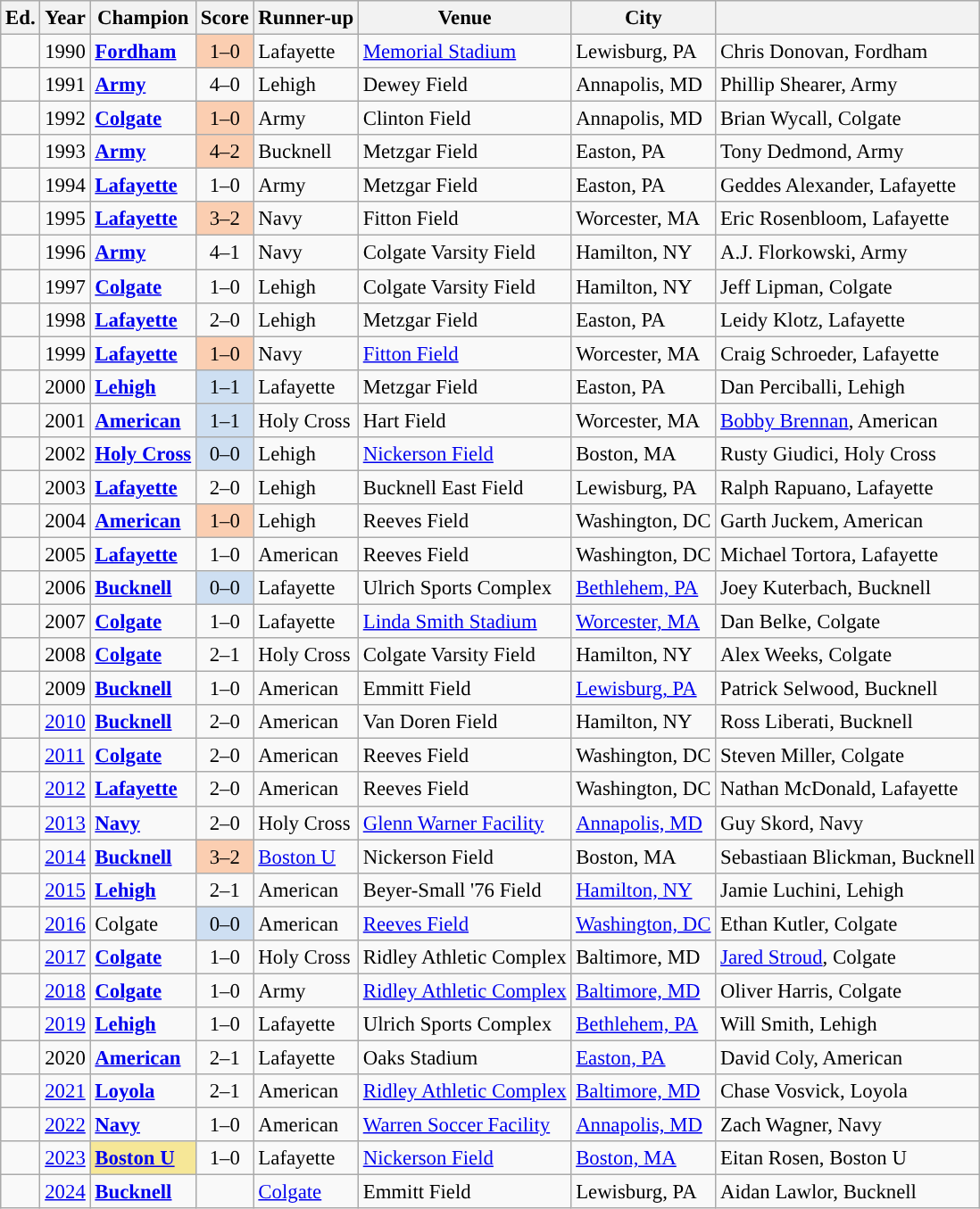<table class="wikitable sortable"; style= "font-size: 95%">
<tr>
<th width=px>Ed.</th>
<th width=px>Year</th>
<th width=px>Champion</th>
<th width=px>Score</th>
<th width=px>Runner-up</th>
<th width=px>Venue</th>
<th width=px>City</th>
<th width=px></th>
</tr>
<tr>
<td></td>
<td>1990</td>
<td><strong><a href='#'>Fordham</a></strong> </td>
<td align=center style="background-color:#FBCEB1">1–0 </td>
<td>Lafayette</td>
<td><a href='#'>Memorial Stadium</a></td>
<td>Lewisburg, PA</td>
<td> Chris Donovan, Fordham</td>
</tr>
<tr>
<td></td>
<td>1991</td>
<td><strong><a href='#'>Army</a></strong> </td>
<td align=center>4–0</td>
<td>Lehigh</td>
<td>Dewey Field</td>
<td>Annapolis, MD</td>
<td> Phillip Shearer, Army</td>
</tr>
<tr>
<td></td>
<td>1992</td>
<td><strong><a href='#'>Colgate</a></strong> </td>
<td align=center style="background-color:#FBCEB1">1–0 </td>
<td>Army</td>
<td>Clinton Field</td>
<td>Annapolis, MD</td>
<td> Brian Wycall, Colgate</td>
</tr>
<tr>
<td></td>
<td>1993</td>
<td><strong><a href='#'>Army</a></strong> </td>
<td align=center style="background-color:#FBCEB1">4–2 </td>
<td>Bucknell</td>
<td>Metzgar Field</td>
<td>Easton, PA</td>
<td> Tony Dedmond, Army</td>
</tr>
<tr>
<td></td>
<td>1994</td>
<td><strong><a href='#'>Lafayette</a></strong> </td>
<td align=center>1–0</td>
<td>Army</td>
<td>Metzgar Field</td>
<td>Easton, PA</td>
<td> Geddes Alexander, Lafayette</td>
</tr>
<tr>
<td></td>
<td>1995</td>
<td><strong><a href='#'>Lafayette</a></strong> </td>
<td align=center style="background-color:#FBCEB1">3–2 </td>
<td>Navy</td>
<td>Fitton Field</td>
<td>Worcester, MA</td>
<td> Eric Rosenbloom, Lafayette</td>
</tr>
<tr>
<td></td>
<td>1996</td>
<td><strong><a href='#'>Army</a></strong> </td>
<td align=center>4–1</td>
<td>Navy</td>
<td>Colgate Varsity Field</td>
<td>Hamilton, NY</td>
<td> A.J. Florkowski, Army</td>
</tr>
<tr>
<td></td>
<td>1997</td>
<td><strong><a href='#'>Colgate</a></strong> </td>
<td align=center>1–0</td>
<td>Lehigh</td>
<td>Colgate Varsity Field</td>
<td>Hamilton, NY</td>
<td> Jeff Lipman, Colgate</td>
</tr>
<tr>
<td></td>
<td>1998</td>
<td><strong><a href='#'>Lafayette</a></strong> </td>
<td align=center>2–0</td>
<td>Lehigh</td>
<td>Metzgar Field</td>
<td>Easton, PA</td>
<td> Leidy Klotz, Lafayette</td>
</tr>
<tr>
<td></td>
<td>1999</td>
<td><strong><a href='#'>Lafayette</a></strong> </td>
<td align=center style="background-color:#FBCEB1">1–0 </td>
<td>Navy</td>
<td><a href='#'>Fitton Field</a></td>
<td>Worcester, MA</td>
<td> Craig Schroeder, Lafayette</td>
</tr>
<tr>
<td></td>
<td>2000</td>
<td><strong><a href='#'>Lehigh</a></strong> </td>
<td align=center style="background-color:#cedff2">1–1 </td>
<td>Lafayette</td>
<td>Metzgar Field</td>
<td>Easton, PA</td>
<td> Dan Perciballi, Lehigh</td>
</tr>
<tr>
<td></td>
<td>2001</td>
<td><strong><a href='#'>American</a></strong> </td>
<td align=center style="background-color:#cedff2">1–1 </td>
<td>Holy Cross</td>
<td>Hart Field</td>
<td>Worcester, MA</td>
<td> <a href='#'>Bobby Brennan</a>, American</td>
</tr>
<tr>
<td></td>
<td>2002</td>
<td><strong><a href='#'>Holy Cross</a></strong> </td>
<td align=center style="background-color:#cedff2">0–0 </td>
<td>Lehigh</td>
<td><a href='#'>Nickerson Field</a></td>
<td>Boston, MA</td>
<td> Rusty Giudici, Holy Cross</td>
</tr>
<tr>
<td></td>
<td>2003</td>
<td><strong><a href='#'>Lafayette</a></strong> </td>
<td align=center>2–0</td>
<td>Lehigh</td>
<td>Bucknell East Field</td>
<td>Lewisburg, PA</td>
<td> Ralph Rapuano, Lafayette</td>
</tr>
<tr>
<td></td>
<td>2004</td>
<td><strong><a href='#'>American</a></strong> </td>
<td align=center style="background-color:#FBCEB1">1–0 </td>
<td>Lehigh</td>
<td>Reeves Field</td>
<td>Washington, DC</td>
<td> Garth Juckem, American</td>
</tr>
<tr>
<td></td>
<td>2005</td>
<td><strong><a href='#'>Lafayette</a></strong> </td>
<td align=center>1–0</td>
<td>American</td>
<td>Reeves Field</td>
<td>Washington, DC</td>
<td> Michael Tortora, Lafayette</td>
</tr>
<tr>
<td></td>
<td>2006</td>
<td><strong><a href='#'>Bucknell</a></strong> </td>
<td align=center style="background-color:#cedff2">0–0 </td>
<td>Lafayette</td>
<td>Ulrich Sports Complex</td>
<td><a href='#'>Bethlehem, PA</a></td>
<td> Joey Kuterbach, Bucknell</td>
</tr>
<tr>
<td></td>
<td>2007</td>
<td><strong><a href='#'>Colgate</a></strong> </td>
<td align=center>1–0</td>
<td>Lafayette</td>
<td><a href='#'>Linda Smith Stadium</a></td>
<td><a href='#'>Worcester, MA</a></td>
<td> Dan Belke, Colgate</td>
</tr>
<tr>
<td></td>
<td>2008</td>
<td><strong><a href='#'>Colgate</a></strong> </td>
<td align=center>2–1</td>
<td>Holy Cross</td>
<td>Colgate Varsity Field</td>
<td>Hamilton, NY</td>
<td> Alex Weeks, Colgate</td>
</tr>
<tr>
<td></td>
<td>2009</td>
<td><strong><a href='#'>Bucknell</a></strong> </td>
<td align=center>1–0</td>
<td>American</td>
<td>Emmitt Field</td>
<td><a href='#'>Lewisburg, PA</a></td>
<td> Patrick Selwood, Bucknell</td>
</tr>
<tr>
<td></td>
<td><a href='#'>2010</a></td>
<td><strong><a href='#'>Bucknell</a></strong> </td>
<td align=center>2–0</td>
<td>American</td>
<td>Van Doren Field</td>
<td>Hamilton, NY</td>
<td> Ross Liberati, Bucknell</td>
</tr>
<tr>
<td></td>
<td><a href='#'>2011</a></td>
<td><strong><a href='#'>Colgate</a></strong> </td>
<td align=center>2–0</td>
<td>American</td>
<td>Reeves Field</td>
<td>Washington, DC</td>
<td> Steven Miller, Colgate</td>
</tr>
<tr>
<td></td>
<td><a href='#'>2012</a></td>
<td><strong><a href='#'>Lafayette</a></strong> </td>
<td align=center>2–0</td>
<td>American</td>
<td>Reeves Field</td>
<td>Washington, DC</td>
<td> Nathan McDonald, Lafayette</td>
</tr>
<tr>
<td></td>
<td><a href='#'>2013</a></td>
<td><strong><a href='#'>Navy</a></strong> </td>
<td align=center>2–0</td>
<td>Holy Cross</td>
<td><a href='#'>Glenn Warner Facility</a></td>
<td><a href='#'>Annapolis, MD</a></td>
<td> Guy Skord, Navy</td>
</tr>
<tr>
<td></td>
<td><a href='#'>2014</a></td>
<td><strong><a href='#'>Bucknell</a></strong> </td>
<td align=center style="background-color:#FBCEB1">3–2 </td>
<td><a href='#'>Boston U</a></td>
<td>Nickerson Field</td>
<td>Boston, MA</td>
<td> Sebastiaan Blickman, Bucknell</td>
</tr>
<tr>
<td></td>
<td><a href='#'>2015</a></td>
<td><strong><a href='#'>Lehigh</a></strong> </td>
<td align=center>2–1</td>
<td>American</td>
<td>Beyer-Small '76 Field</td>
<td><a href='#'>Hamilton, NY</a></td>
<td> Jamie Luchini, Lehigh</td>
</tr>
<tr>
<td></td>
<td><a href='#'>2016</a></td>
<td>Colgate </td>
<td align=center style= "background-color:#cedff2">0–0 </td>
<td>American</td>
<td><a href='#'>Reeves Field</a></td>
<td><a href='#'>Washington, DC</a></td>
<td> Ethan Kutler, Colgate</td>
</tr>
<tr>
<td></td>
<td><a href='#'>2017</a></td>
<td><strong><a href='#'>Colgate</a></strong></td>
<td align=center>1–0</td>
<td>Holy Cross</td>
<td>Ridley Athletic Complex</td>
<td>Baltimore, MD</td>
<td> <a href='#'>Jared Stroud</a>, Colgate</td>
</tr>
<tr>
<td></td>
<td><a href='#'>2018</a></td>
<td><strong><a href='#'>Colgate</a></strong> </td>
<td align=center>1–0</td>
<td>Army</td>
<td><a href='#'>Ridley Athletic Complex</a></td>
<td><a href='#'>Baltimore, MD</a></td>
<td> Oliver Harris, Colgate</td>
</tr>
<tr>
<td></td>
<td><a href='#'>2019</a></td>
<td><strong><a href='#'>Lehigh</a></strong> </td>
<td align=center>1–0</td>
<td>Lafayette</td>
<td>Ulrich Sports Complex</td>
<td><a href='#'>Bethlehem, PA</a></td>
<td> Will Smith, Lehigh</td>
</tr>
<tr>
<td></td>
<td>2020</td>
<td><strong><a href='#'>American</a></strong> </td>
<td align=center>2–1</td>
<td>Lafayette</td>
<td>Oaks Stadium</td>
<td><a href='#'>Easton, PA</a></td>
<td> David Coly, American</td>
</tr>
<tr>
<td></td>
<td><a href='#'>2021</a></td>
<td><strong><a href='#'>Loyola</a></strong> </td>
<td align=center>2–1</td>
<td>American</td>
<td><a href='#'>Ridley Athletic Complex</a></td>
<td><a href='#'>Baltimore, MD</a></td>
<td> Chase Vosvick, Loyola</td>
</tr>
<tr>
<td></td>
<td><a href='#'>2022</a></td>
<td><strong><a href='#'>Navy</a></strong> </td>
<td align=center>1–0</td>
<td>American</td>
<td><a href='#'>Warren Soccer Facility</a></td>
<td><a href='#'>Annapolis, MD</a></td>
<td> Zach Wagner, Navy</td>
</tr>
<tr>
<td></td>
<td><a href='#'>2023</a></td>
<td bgcolor= #F6E797><strong><a href='#'>Boston U</a></strong> </td>
<td align=center>1–0</td>
<td>Lafayette</td>
<td><a href='#'>Nickerson Field</a></td>
<td><a href='#'>Boston, MA</a></td>
<td> Eitan Rosen, Boston U</td>
</tr>
<tr>
<td></td>
<td><a href='#'>2024</a></td>
<td><strong><a href='#'>Bucknell</a></strong> </td>
<td></td>
<td><a href='#'>Colgate</a></td>
<td>Emmitt Field</td>
<td>Lewisburg, PA</td>
<td> Aidan Lawlor, Bucknell</td>
</tr>
</table>
